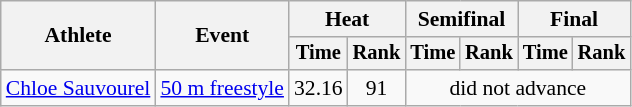<table class="wikitable" style="text-align:center; font-size:90%">
<tr>
<th rowspan="2">Athlete</th>
<th rowspan="2">Event</th>
<th colspan="2">Heat</th>
<th colspan="2">Semifinal</th>
<th colspan="2">Final</th>
</tr>
<tr style="font-size:95%">
<th>Time</th>
<th>Rank</th>
<th>Time</th>
<th>Rank</th>
<th>Time</th>
<th>Rank</th>
</tr>
<tr>
<td align=left><a href='#'>Chloe Sauvourel</a></td>
<td align=left><a href='#'>50 m freestyle</a></td>
<td>32.16</td>
<td>91</td>
<td colspan=4>did not advance</td>
</tr>
</table>
